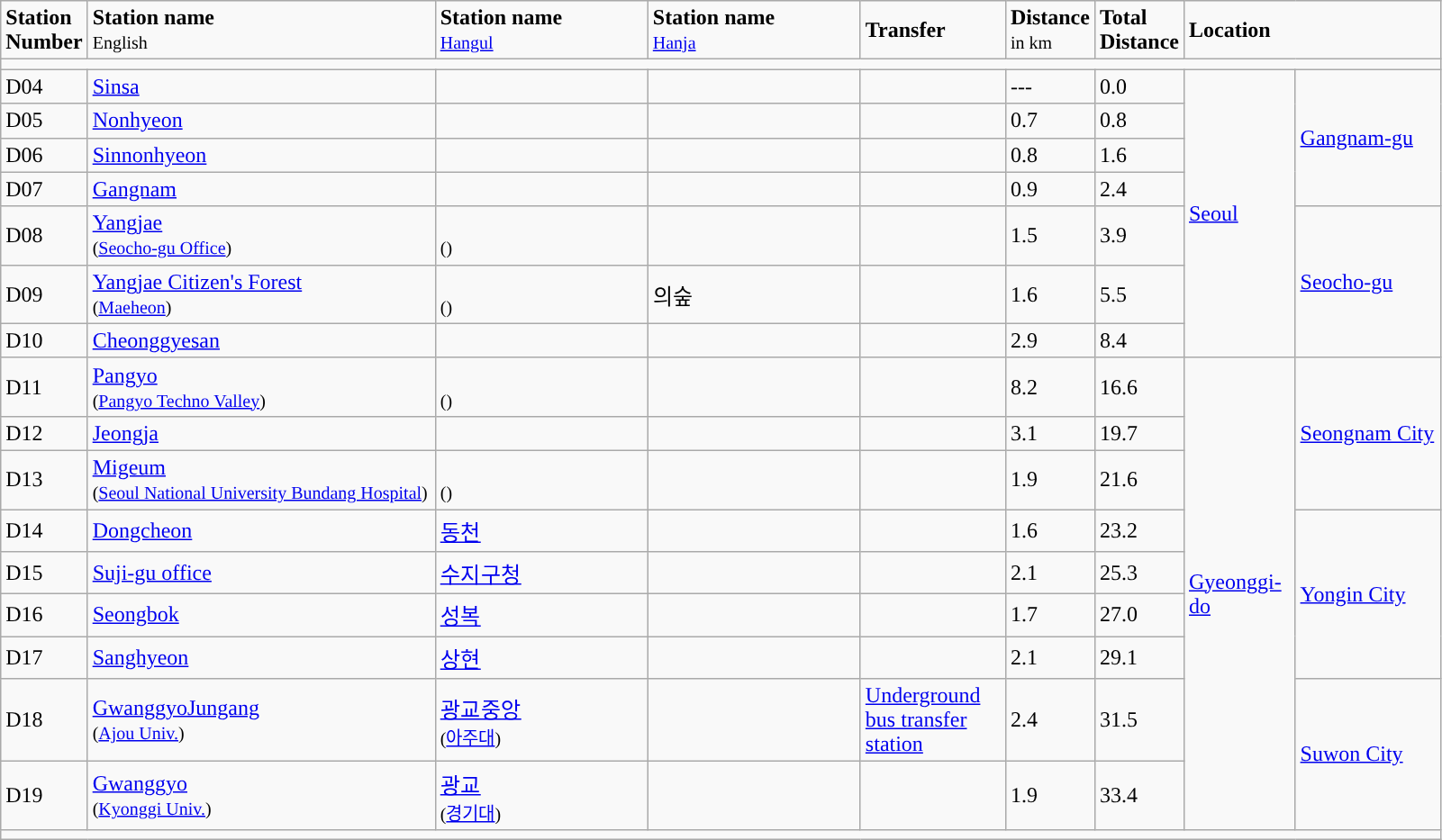<table class="wikitable">
<tr>
<td><div><strong>Station<br>Number</strong></div></td>
<td width="250"><div><strong>Station name</strong><br><small>English</small></div></td>
<td width="150"><div><strong>Station name</strong><br><small><a href='#'>Hangul</a></small></div></td>
<td width="150"><div><strong>Station name</strong><br><small><a href='#'>Hanja</a></small></div></td>
<td width="100"><div><strong>Transfer</strong></div></td>
<td><div><strong>Distance</strong><br><small>in km</small></div></td>
<td><div><strong>Total<br>Distance</strong></div></td>
<td colspan = "2"><div><strong>Location</strong></div></td>
</tr>
<tr style="background:#">
<td colspan = "10"></td>
</tr>
<tr>
<td><div>D04</div></td>
<td><a href='#'>Sinsa</a></td>
<td></td>
<td></td>
<td></td>
<td><div>---</div></td>
<td><div>0.0</div></td>
<td width="75" rowspan="7"><div><a href='#'>Seoul</a></div></td>
<td width="100" rowspan="4"><div><a href='#'>Gangnam-gu</a></div></td>
</tr>
<tr>
<td><div>D05</div></td>
<td><a href='#'>Nonhyeon</a></td>
<td></td>
<td></td>
<td></td>
<td><div>0.7</div></td>
<td><div>0.8</div></td>
</tr>
<tr>
<td><div>D06</div></td>
<td><a href='#'>Sinnonhyeon</a></td>
<td></td>
<td></td>
<td></td>
<td><div>0.8</div></td>
<td><div>1.6</div></td>
</tr>
<tr>
<td><div>D07</div></td>
<td><a href='#'>Gangnam</a></td>
<td></td>
<td></td>
<td></td>
<td><div>0.9</div></td>
<td><div>2.4</div></td>
</tr>
<tr>
<td><div>D08</div></td>
<td><a href='#'>Yangjae</a><br><small>(<a href='#'>Seocho-gu Office</a>)</small></td>
<td><br><small>()</small></td>
<td></td>
<td></td>
<td><div>1.5</div></td>
<td><div>3.9</div></td>
<td width="100" rowspan="3"><div><a href='#'>Seocho-gu</a></div></td>
</tr>
<tr>
<td><div>D09</div></td>
<td><a href='#'>Yangjae Citizen's Forest</a><br><small>(<a href='#'>Maeheon</a>)</small></td>
<td><br><small>()</small></td>
<td>의숲</td>
<td></td>
<td><div>1.6</div></td>
<td><div>5.5</div></td>
</tr>
<tr>
<td><div>D10</div></td>
<td><a href='#'>Cheonggyesan</a></td>
<td></td>
<td></td>
<td></td>
<td><div>2.9</div></td>
<td><div>8.4</div></td>
</tr>
<tr>
<td><div>D11</div></td>
<td><a href='#'>Pangyo</a><br><small>(<a href='#'>Pangyo Techno Valley</a>)</small></td>
<td><br><small>()</small></td>
<td></td>
<td><br></td>
<td><div>8.2</div></td>
<td><div>16.6</div></td>
<td width="75" rowspan="9"><div><a href='#'>Gyeonggi-do</a></div></td>
<td width="75" rowspan="3"><div><a href='#'>Seongnam City</a></div></td>
</tr>
<tr>
<td><div>D12</div></td>
<td><a href='#'>Jeongja</a></td>
<td></td>
<td></td>
<td></td>
<td><div>3.1</div></td>
<td><div>19.7</div></td>
</tr>
<tr>
<td><div>D13</div></td>
<td><a href='#'>Migeum</a><br><small>(<a href='#'>Seoul National University Bundang Hospital</a>)</small></td>
<td><br><small>()</small></td>
<td></td>
<td></td>
<td><div>1.9</div></td>
<td><div>21.6</div></td>
</tr>
<tr>
<td><div>D14</div></td>
<td><a href='#'>Dongcheon</a><br></td>
<td><a href='#'>동천</a></td>
<td></td>
<td></td>
<td><div>1.6</div></td>
<td><div>23.2</div></td>
<td width="100" rowspan="4"><div><a href='#'>Yongin City</a></div></td>
</tr>
<tr>
<td><div>D15</div></td>
<td><a href='#'>Suji-gu office</a><br></td>
<td><a href='#'>수지구청</a></td>
<td></td>
<td></td>
<td><div>2.1</div></td>
<td><div>25.3</div></td>
</tr>
<tr>
<td><div>D16</div></td>
<td><a href='#'>Seongbok</a><br></td>
<td><a href='#'>성복</a></td>
<td></td>
<td></td>
<td><div>1.7</div></td>
<td><div>27.0</div></td>
</tr>
<tr>
<td><div>D17</div></td>
<td><a href='#'>Sanghyeon</a><br></td>
<td><a href='#'>상현</a></td>
<td></td>
<td></td>
<td><div>2.1</div></td>
<td><div>29.1</div></td>
</tr>
<tr>
<td><div>D18</div></td>
<td><a href='#'>GwanggyoJungang</a> <br><small>(<a href='#'>Ajou Univ.</a>)</small> <br></td>
<td><a href='#'>광교중앙</a><br><small>(<a href='#'>아주대</a>)</small></td>
<td></td>
<td><a href='#'>Underground bus transfer station</a></td>
<td><div>2.4</div></td>
<td><div>31.5</div></td>
<td width="100" rowspan="2"><div><a href='#'>Suwon City</a></div></td>
</tr>
<tr>
<td><div>D19</div></td>
<td><a href='#'>Gwanggyo</a><br><small>(<a href='#'>Kyonggi Univ.</a>)</small> <br></td>
<td><a href='#'>광교</a><br><small>(<a href='#'>경기대</a>)</small></td>
<td></td>
<td></td>
<td><div>1.9</div></td>
<td><div>33.4</div></td>
</tr>
<tr style="background:#">
<td colspan = "10"></td>
</tr>
</table>
